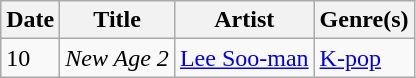<table class="wikitable" style="text-align: left;">
<tr>
<th>Date</th>
<th>Title</th>
<th>Artist</th>
<th>Genre(s)</th>
</tr>
<tr>
<td>10</td>
<td><em>New Age 2</em></td>
<td><a href='#'>Lee Soo-man</a></td>
<td><a href='#'>K-pop</a></td>
</tr>
</table>
